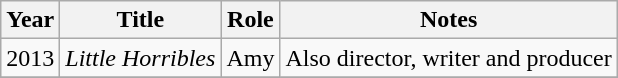<table class="wikitable sortable">
<tr>
<th>Year</th>
<th>Title</th>
<th>Role</th>
<th class="unsortable">Notes</th>
</tr>
<tr>
<td>2013</td>
<td><em>Little Horribles</em></td>
<td>Amy</td>
<td>Also director, writer and producer</td>
</tr>
<tr>
</tr>
</table>
